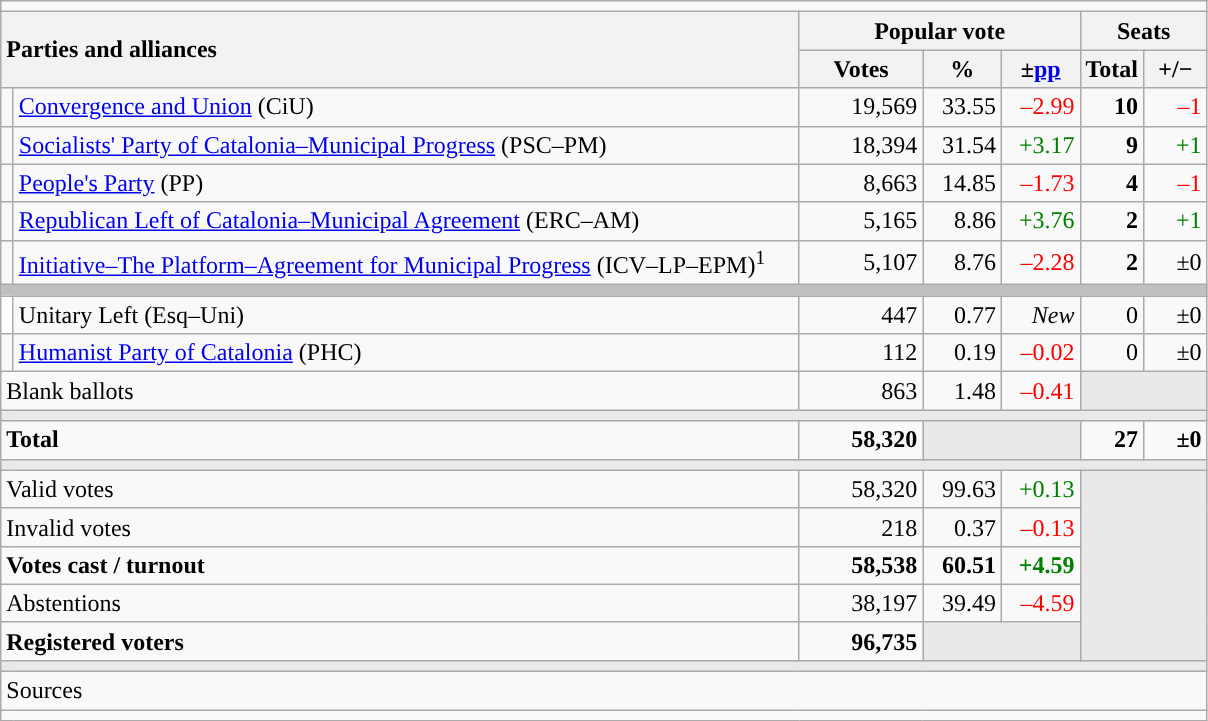<table class="wikitable" style="text-align:right;">
<tr>
<td colspan="7"></td>
</tr>
<tr>
<th style="text-align:left;" rowspan="2" colspan="2" width="525">Parties and alliances</th>
<th colspan="3">Popular vote</th>
<th colspan="2">Seats</th>
</tr>
<tr>
<th width="75">Votes</th>
<th width="45">%</th>
<th width="45">±<a href='#'>pp</a></th>
<th width="35">Total</th>
<th width="35">+/−</th>
</tr>
<tr>
<td width="1" style="color:inherit;background:"></td>
<td align="left"><a href='#'>Convergence and Union</a> (CiU)</td>
<td>19,569</td>
<td>33.55</td>
<td style="color:red;">–2.99</td>
<td><strong>10</strong></td>
<td style="color:red;">–1</td>
</tr>
<tr>
<td style="color:inherit;background:"></td>
<td align="left"><a href='#'>Socialists' Party of Catalonia–Municipal Progress</a> (PSC–PM)</td>
<td>18,394</td>
<td>31.54</td>
<td style="color:green;">+3.17</td>
<td><strong>9</strong></td>
<td style="color:green;">+1</td>
</tr>
<tr>
<td style="color:inherit;background:"></td>
<td align="left"><a href='#'>People's Party</a> (PP)</td>
<td>8,663</td>
<td>14.85</td>
<td style="color:red;">–1.73</td>
<td><strong>4</strong></td>
<td style="color:red;">–1</td>
</tr>
<tr>
<td style="color:inherit;background:"></td>
<td align="left"><a href='#'>Republican Left of Catalonia–Municipal Agreement</a> (ERC–AM)</td>
<td>5,165</td>
<td>8.86</td>
<td style="color:green;">+3.76</td>
<td><strong>2</strong></td>
<td style="color:green;">+1</td>
</tr>
<tr>
<td style="color:inherit;background:"></td>
<td align="left"><a href='#'>Initiative–The Platform–Agreement for Municipal Progress</a> (ICV–LP–EPM)<sup>1</sup></td>
<td>5,107</td>
<td>8.76</td>
<td style="color:red;">–2.28</td>
<td><strong>2</strong></td>
<td>±0</td>
</tr>
<tr>
<td colspan="7" style="color:inherit;background:#C0C0C0"></td>
</tr>
<tr>
<td bgcolor="white"></td>
<td align="left">Unitary Left (Esq–Uni)</td>
<td>447</td>
<td>0.77</td>
<td><em>New</em></td>
<td>0</td>
<td>±0</td>
</tr>
<tr>
<td style="color:inherit;background:"></td>
<td align="left"><a href='#'>Humanist Party of Catalonia</a> (PHC)</td>
<td>112</td>
<td>0.19</td>
<td style="color:red;">–0.02</td>
<td>0</td>
<td>±0</td>
</tr>
<tr>
<td align="left" colspan="2">Blank ballots</td>
<td>863</td>
<td>1.48</td>
<td style="color:red;">–0.41</td>
<td style="color:inherit;background:#E9E9E9" colspan="2"></td>
</tr>
<tr>
<td colspan="7" style="color:inherit;background:#E9E9E9"></td>
</tr>
<tr style="font-weight:bold;">
<td align="left" colspan="2">Total</td>
<td>58,320</td>
<td bgcolor="#E9E9E9" colspan="2"></td>
<td>27</td>
<td>±0</td>
</tr>
<tr>
<td colspan="7" style="color:inherit;background:#E9E9E9"></td>
</tr>
<tr>
<td align="left" colspan="2">Valid votes</td>
<td>58,320</td>
<td>99.63</td>
<td style="color:green;">+0.13</td>
<td bgcolor="#E9E9E9" colspan="2" rowspan="5"></td>
</tr>
<tr>
<td align="left" colspan="2">Invalid votes</td>
<td>218</td>
<td>0.37</td>
<td style="color:red;">–0.13</td>
</tr>
<tr style="font-weight:bold;">
<td align="left" colspan="2">Votes cast / turnout</td>
<td>58,538</td>
<td>60.51</td>
<td style="color:green;">+4.59</td>
</tr>
<tr>
<td align="left" colspan="2">Abstentions</td>
<td>38,197</td>
<td>39.49</td>
<td style="color:red;">–4.59</td>
</tr>
<tr style="font-weight:bold;">
<td align="left" colspan="2">Registered voters</td>
<td>96,735</td>
<td bgcolor="#E9E9E9" colspan="2"></td>
</tr>
<tr>
<td colspan="7" style="color:inherit;background:#E9E9E9"></td>
</tr>
<tr>
<td align="left" colspan="7">Sources</td>
</tr>
<tr>
<td colspan="7" style="text-align:left; max-width:790px;"></td>
</tr>
</table>
